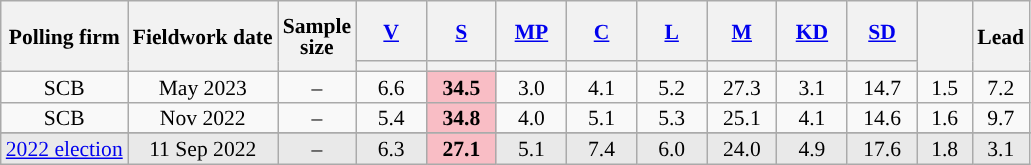<table class="wikitable sortable" style="text-align:center;font-size:90%;line-height:14px;">
<tr style="height:40px;">
<th rowspan="2">Polling firm</th>
<th rowspan="2">Fieldwork date</th>
<th rowspan="2">Sample<br>size</th>
<th class="sortable" style="width:40px;"><a href='#'>V</a></th>
<th class="sortable" style="width:40px;"><a href='#'>S</a></th>
<th class="sortable" style="width:40px;"><a href='#'>MP</a></th>
<th class="sortable" style="width:40px;"><a href='#'>C</a></th>
<th class="sortable" style="width:40px;"><a href='#'>L</a></th>
<th class="sortable" style="width:40px;"><a href='#'>M</a></th>
<th class="sortable" style="width:40px;"><a href='#'>KD</a></th>
<th class="sortable" style="width:40px;"><a href='#'>SD</a></th>
<th class="sortable" style="width:30px;" rowspan="2"></th>
<th style="width:30px;" rowspan="2">Lead</th>
</tr>
<tr>
<th style="background:"></th>
<th style="background:"></th>
<th style="background:"></th>
<th style="background:"></th>
<th style="background:"></th>
<th style="background:"></th>
<th style="background:"></th>
<th style="background:"></th>
</tr>
<tr>
<td>SCB</td>
<td>May 2023</td>
<td>–</td>
<td>6.6</td>
<td style="background:#F9BDC5;"><strong>34.5</strong></td>
<td>3.0</td>
<td>4.1</td>
<td>5.2</td>
<td>27.3</td>
<td>3.1</td>
<td>14.7</td>
<td>1.5</td>
<td style="background:">7.2</td>
</tr>
<tr>
<td>SCB</td>
<td>Nov 2022</td>
<td>–</td>
<td>5.4</td>
<td style="background:#F9BDC5;"><strong>34.8</strong></td>
<td>4.0</td>
<td>5.1</td>
<td>5.3</td>
<td>25.1</td>
<td>4.1</td>
<td>14.6</td>
<td>1.6</td>
<td style="background:">9.7</td>
</tr>
<tr>
</tr>
<tr style="background:#E9E9E9;">
<td><a href='#'>2022 election</a></td>
<td data-sort-value="2018-09-09">11 Sep 2022</td>
<td>–</td>
<td>6.3</td>
<td style="background:#F9BDC5;"><strong>27.1</strong></td>
<td>5.1</td>
<td>7.4</td>
<td>6.0</td>
<td>24.0</td>
<td>4.9</td>
<td>17.6</td>
<td>1.8</td>
<td style="background:">3.1</td>
</tr>
</table>
